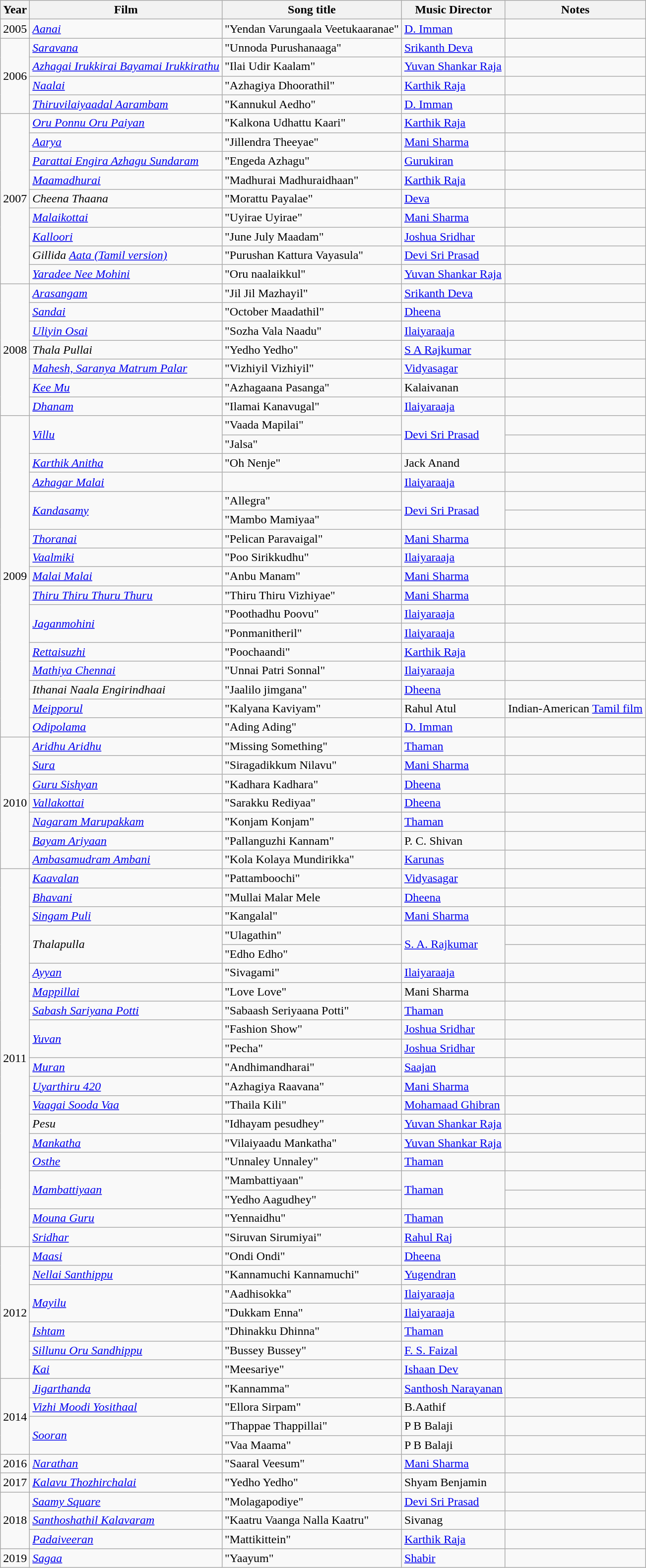<table class="wikitable sortable">
<tr>
<th>Year</th>
<th>Film</th>
<th>Song title</th>
<th>Music Director</th>
<th>Notes</th>
</tr>
<tr>
<td>2005</td>
<td><em><a href='#'>Aanai</a></em></td>
<td>"Yendan Varungaala Veetukaaranae"</td>
<td><a href='#'>D. Imman</a></td>
<td></td>
</tr>
<tr>
<td rowspan="4">2006</td>
<td><em><a href='#'>Saravana</a></em></td>
<td>"Unnoda Purushanaaga"</td>
<td><a href='#'>Srikanth Deva</a></td>
<td></td>
</tr>
<tr>
<td><em><a href='#'>Azhagai Irukkirai Bayamai Irukkirathu</a></em></td>
<td>"Ilai Udir Kaalam"</td>
<td><a href='#'>Yuvan Shankar Raja</a></td>
<td></td>
</tr>
<tr>
<td><em><a href='#'>Naalai</a></em></td>
<td>"Azhagiya Dhoorathil"</td>
<td><a href='#'>Karthik Raja</a></td>
<td></td>
</tr>
<tr>
<td><em><a href='#'>Thiruvilaiyaadal Aarambam</a></em></td>
<td>"Kannukul Aedho"</td>
<td><a href='#'>D. Imman</a></td>
<td></td>
</tr>
<tr>
<td rowspan="9">2007</td>
<td><em><a href='#'>Oru Ponnu Oru Paiyan</a></em></td>
<td>"Kalkona Udhattu Kaari"</td>
<td><a href='#'>Karthik Raja</a></td>
<td></td>
</tr>
<tr>
<td><em><a href='#'>Aarya</a></em></td>
<td>"Jillendra Theeyae"</td>
<td><a href='#'>Mani Sharma</a></td>
<td></td>
</tr>
<tr>
<td><em><a href='#'>Parattai Engira Azhagu Sundaram</a></em></td>
<td>"Engeda Azhagu"</td>
<td><a href='#'>Gurukiran</a></td>
<td></td>
</tr>
<tr>
<td><em><a href='#'>Maamadhurai</a></em></td>
<td>"Madhurai Madhuraidhaan"</td>
<td><a href='#'>Karthik Raja</a></td>
<td></td>
</tr>
<tr>
<td><em>Cheena Thaana</em></td>
<td>"Morattu Payalae"</td>
<td><a href='#'>Deva</a></td>
<td></td>
</tr>
<tr>
<td><em><a href='#'>Malaikottai</a></em></td>
<td>"Uyirae Uyirae"</td>
<td><a href='#'>Mani Sharma</a></td>
<td></td>
</tr>
<tr>
<td><em><a href='#'>Kalloori</a></em></td>
<td>"June July Maadam"</td>
<td><a href='#'>Joshua Sridhar</a></td>
<td></td>
</tr>
<tr>
<td><em>Gillida <a href='#'>Aata (Tamil version)</a></em></td>
<td>"Purushan Kattura Vayasula"</td>
<td><a href='#'>Devi Sri Prasad</a></td>
<td></td>
</tr>
<tr>
<td><em><a href='#'>Yaradee Nee Mohini</a></em></td>
<td>"Oru naalaikkul"</td>
<td><a href='#'>Yuvan Shankar Raja</a></td>
<td></td>
</tr>
<tr>
<td rowspan="7">2008</td>
<td><em><a href='#'>Arasangam</a></em></td>
<td>"Jil Jil Mazhayil"</td>
<td><a href='#'>Srikanth Deva</a></td>
<td></td>
</tr>
<tr>
<td><em><a href='#'>Sandai</a></em></td>
<td>"October Maadathil"</td>
<td><a href='#'>Dheena</a></td>
<td></td>
</tr>
<tr>
<td><em><a href='#'>Uliyin Osai</a></em></td>
<td>"Sozha Vala Naadu"</td>
<td><a href='#'>Ilaiyaraaja</a></td>
<td></td>
</tr>
<tr>
<td><em>Thala Pullai</em></td>
<td>"Yedho Yedho"</td>
<td><a href='#'>S A Rajkumar</a></td>
<td></td>
</tr>
<tr>
<td><em><a href='#'>Mahesh, Saranya Matrum Palar</a></em></td>
<td>"Vizhiyil Vizhiyil"</td>
<td><a href='#'>Vidyasagar</a></td>
<td></td>
</tr>
<tr>
<td><em><a href='#'>Kee Mu</a></em></td>
<td>"Azhagaana Pasanga"</td>
<td>Kalaivanan</td>
<td></td>
</tr>
<tr>
<td><em><a href='#'>Dhanam</a></em></td>
<td>"Ilamai Kanavugal"</td>
<td><a href='#'>Ilaiyaraaja</a></td>
<td></td>
</tr>
<tr>
<td rowspan="17">2009</td>
<td rowspan="2"><em><a href='#'>Villu</a></em></td>
<td>"Vaada Mapilai"</td>
<td rowspan="2"><a href='#'>Devi Sri Prasad</a></td>
<td></td>
</tr>
<tr>
<td>"Jalsa"</td>
<td></td>
</tr>
<tr>
<td><em><a href='#'>Karthik Anitha</a></em></td>
<td>"Oh Nenje"</td>
<td>Jack Anand</td>
<td></td>
</tr>
<tr>
<td><em><a href='#'>Azhagar Malai</a></em></td>
<td></td>
<td><a href='#'>Ilaiyaraaja</a></td>
<td></td>
</tr>
<tr>
<td rowspan="2"><em><a href='#'>Kandasamy</a></em></td>
<td>"Allegra"</td>
<td rowspan="2"><a href='#'>Devi Sri Prasad</a></td>
<td></td>
</tr>
<tr>
<td>"Mambo Mamiyaa"</td>
<td></td>
</tr>
<tr>
<td><em><a href='#'>Thoranai</a></em></td>
<td>"Pelican Paravaigal"</td>
<td><a href='#'>Mani Sharma</a></td>
<td></td>
</tr>
<tr>
<td><em><a href='#'>Vaalmiki</a></em></td>
<td>"Poo Sirikkudhu"</td>
<td><a href='#'>Ilaiyaraaja</a></td>
<td></td>
</tr>
<tr>
<td><em><a href='#'>Malai Malai</a></em></td>
<td>"Anbu Manam"</td>
<td><a href='#'>Mani Sharma</a></td>
<td></td>
</tr>
<tr>
<td><em><a href='#'>Thiru Thiru Thuru Thuru</a></em></td>
<td>"Thiru Thiru Vizhiyae"</td>
<td><a href='#'>Mani Sharma</a></td>
<td></td>
</tr>
<tr>
<td rowspan="2"><a href='#'><em>Jaganmohini</em></a></td>
<td>"Poothadhu Poovu"</td>
<td><a href='#'>Ilaiyaraaja</a></td>
<td></td>
</tr>
<tr>
<td>"Ponmanitheril"</td>
<td><a href='#'>Ilaiyaraaja</a></td>
<td></td>
</tr>
<tr>
<td><em><a href='#'>Rettaisuzhi</a></em></td>
<td>"Poochaandi"</td>
<td><a href='#'>Karthik Raja</a></td>
<td></td>
</tr>
<tr>
<td><em><a href='#'>Mathiya Chennai</a></em></td>
<td>"Unnai Patri Sonnal"</td>
<td><a href='#'>Ilaiyaraaja</a></td>
<td></td>
</tr>
<tr>
<td><em>Ithanai Naala Engirindhaai</em></td>
<td>"Jaalilo jimgana"</td>
<td><a href='#'>Dheena</a></td>
<td></td>
</tr>
<tr>
<td><em><a href='#'>Meipporul</a></em></td>
<td>"Kalyana Kaviyam"</td>
<td>Rahul Atul</td>
<td>Indian-American <a href='#'>Tamil film</a></td>
</tr>
<tr>
<td><em><a href='#'>Odipolama</a></em></td>
<td>"Ading Ading"</td>
<td><a href='#'>D. Imman</a></td>
<td></td>
</tr>
<tr>
<td rowspan="7">2010</td>
<td><em><a href='#'>Aridhu Aridhu</a></em></td>
<td>"Missing Something"</td>
<td><a href='#'>Thaman</a></td>
<td></td>
</tr>
<tr>
<td><em><a href='#'>Sura</a></em></td>
<td>"Siragadikkum Nilavu"</td>
<td><a href='#'>Mani Sharma</a></td>
<td></td>
</tr>
<tr>
<td><em><a href='#'>Guru Sishyan</a></em></td>
<td>"Kadhara Kadhara"</td>
<td><a href='#'>Dheena</a></td>
<td></td>
</tr>
<tr>
<td><em><a href='#'>Vallakottai</a></em></td>
<td>"Sarakku Rediyaa"</td>
<td><a href='#'>Dheena</a></td>
<td></td>
</tr>
<tr>
<td><em><a href='#'>Nagaram Marupakkam</a></em></td>
<td>"Konjam Konjam"</td>
<td><a href='#'>Thaman</a></td>
<td></td>
</tr>
<tr>
<td><em><a href='#'>Bayam Ariyaan</a></em></td>
<td>"Pallanguzhi Kannam"</td>
<td>P. C. Shivan</td>
<td></td>
</tr>
<tr>
<td><em><a href='#'>Ambasamudram Ambani</a></em></td>
<td>"Kola Kolaya Mundirikka"</td>
<td><a href='#'>Karunas</a></td>
<td></td>
</tr>
<tr>
<td rowspan="20">2011</td>
<td><em><a href='#'>Kaavalan</a></em></td>
<td>"Pattamboochi"</td>
<td><a href='#'>Vidyasagar</a></td>
<td></td>
</tr>
<tr>
<td><em><a href='#'>Bhavani</a></em></td>
<td>"Mullai Malar Mele</td>
<td><a href='#'>Dheena</a></td>
<td></td>
</tr>
<tr>
<td><em><a href='#'>Singam Puli</a></em></td>
<td>"Kangalal"</td>
<td><a href='#'>Mani Sharma</a></td>
<td></td>
</tr>
<tr>
<td rowspan="2"><em>Thalapulla</em></td>
<td>"Ulagathin"</td>
<td rowspan="2"><a href='#'>S. A. Rajkumar</a></td>
<td></td>
</tr>
<tr>
<td>"Edho Edho"</td>
<td></td>
</tr>
<tr>
<td><em><a href='#'>Ayyan</a></em></td>
<td>"Sivagami"</td>
<td><a href='#'>Ilaiyaraaja</a></td>
<td></td>
</tr>
<tr>
<td><em><a href='#'>Mappillai</a></em></td>
<td>"Love Love"</td>
<td>Mani Sharma</td>
<td></td>
</tr>
<tr>
<td><em><a href='#'>Sabash Sariyana Potti</a></em></td>
<td>"Sabaash Seriyaana Potti"</td>
<td><a href='#'>Thaman</a></td>
<td></td>
</tr>
<tr>
<td rowspan="2"><em><a href='#'>Yuvan</a></em></td>
<td>"Fashion Show"</td>
<td><a href='#'>Joshua Sridhar</a></td>
<td></td>
</tr>
<tr>
<td>"Pecha"</td>
<td><a href='#'>Joshua Sridhar</a></td>
<td></td>
</tr>
<tr>
<td><em><a href='#'>Muran</a></em></td>
<td>"Andhimandharai"</td>
<td><a href='#'>Saajan</a></td>
<td></td>
</tr>
<tr>
<td><em><a href='#'>Uyarthiru 420</a></em></td>
<td>"Azhagiya Raavana"</td>
<td><a href='#'>Mani Sharma</a></td>
<td></td>
</tr>
<tr>
<td><em><a href='#'>Vaagai Sooda Vaa</a></em></td>
<td>"Thaila Kili"</td>
<td><a href='#'>Mohamaad Ghibran</a></td>
<td></td>
</tr>
<tr>
<td><em>Pesu</em></td>
<td>"Idhayam pesudhey"</td>
<td><a href='#'>Yuvan Shankar Raja</a></td>
<td></td>
</tr>
<tr>
<td><em><a href='#'>Mankatha</a></em></td>
<td>"Vilaiyaadu Mankatha"</td>
<td><a href='#'>Yuvan Shankar Raja</a></td>
<td></td>
</tr>
<tr>
<td><em><a href='#'>Osthe</a></em></td>
<td>"Unnaley Unnaley"</td>
<td><a href='#'>Thaman</a></td>
<td></td>
</tr>
<tr>
<td rowspan="2"><em><a href='#'>Mambattiyaan</a></em></td>
<td>"Mambattiyaan"</td>
<td rowspan="2"><a href='#'>Thaman</a></td>
<td></td>
</tr>
<tr>
<td>"Yedho Aagudhey"</td>
<td></td>
</tr>
<tr>
<td><em><a href='#'>Mouna Guru</a></em></td>
<td>"Yennaidhu"</td>
<td><a href='#'>Thaman</a></td>
<td></td>
</tr>
<tr>
<td><em><a href='#'>Sridhar</a></em></td>
<td>"Siruvan Sirumiyai"</td>
<td><a href='#'>Rahul Raj</a></td>
<td></td>
</tr>
<tr>
<td rowspan="7">2012</td>
<td><em><a href='#'>Maasi</a></em></td>
<td>"Ondi Ondi"</td>
<td><a href='#'>Dheena</a></td>
<td></td>
</tr>
<tr>
<td><em><a href='#'>Nellai Santhippu</a></em></td>
<td>"Kannamuchi Kannamuchi"</td>
<td><a href='#'>Yugendran</a></td>
<td></td>
</tr>
<tr>
<td rowspan="2"><em><a href='#'>Mayilu</a></em></td>
<td>"Aadhisokka"</td>
<td><a href='#'>Ilaiyaraaja</a></td>
<td></td>
</tr>
<tr>
<td>"Dukkam Enna"</td>
<td><a href='#'>Ilaiyaraaja</a></td>
<td></td>
</tr>
<tr>
<td><em><a href='#'>Ishtam</a></em></td>
<td>"Dhinakku Dhinna"</td>
<td><a href='#'>Thaman</a></td>
<td></td>
</tr>
<tr>
<td><em><a href='#'>Sillunu Oru Sandhippu</a></em></td>
<td>"Bussey Bussey"</td>
<td><a href='#'>F. S. Faizal</a></td>
<td></td>
</tr>
<tr>
<td><em><a href='#'>Kai</a></em></td>
<td>"Meesariye"</td>
<td><a href='#'>Ishaan Dev</a></td>
<td></td>
</tr>
<tr>
<td rowspan="4">2014</td>
<td><a href='#'><em>Jigarthanda</em></a></td>
<td>"Kannamma"</td>
<td><a href='#'>Santhosh Narayanan</a></td>
<td></td>
</tr>
<tr>
<td><em><a href='#'>Vizhi Moodi Yosithaal</a></em></td>
<td>"Ellora Sirpam"</td>
<td>B.Aathif</td>
<td></td>
</tr>
<tr>
<td rowspan="2"><em><a href='#'>Sooran</a></em></td>
<td>"Thappae Thappillai"</td>
<td>P B Balaji</td>
<td></td>
</tr>
<tr>
<td>"Vaa Maama"</td>
<td>P B Balaji</td>
<td></td>
</tr>
<tr>
<td>2016</td>
<td><em><a href='#'>Narathan</a></em></td>
<td>"Saaral Veesum"</td>
<td><a href='#'>Mani Sharma</a></td>
<td></td>
</tr>
<tr>
<td>2017</td>
<td><em><a href='#'>Kalavu Thozhirchalai</a></em></td>
<td>"Yedho Yedho"</td>
<td>Shyam Benjamin</td>
<td></td>
</tr>
<tr>
<td rowspan="3">2018</td>
<td><em><a href='#'>Saamy Square</a></em></td>
<td>"Molagapodiye"</td>
<td><a href='#'>Devi Sri Prasad</a></td>
<td></td>
</tr>
<tr>
<td><em><a href='#'>Santhoshathil Kalavaram</a></em></td>
<td>"Kaatru Vaanga Nalla Kaatru"</td>
<td>Sivanag</td>
<td></td>
</tr>
<tr>
<td><em><a href='#'>Padaiveeran</a></em></td>
<td>"Mattikittein"</td>
<td><a href='#'>Karthik Raja</a></td>
<td></td>
</tr>
<tr>
<td>2019</td>
<td><em><a href='#'>Sagaa</a></em></td>
<td>"Yaayum"</td>
<td><a href='#'>Shabir</a></td>
<td></td>
</tr>
</table>
